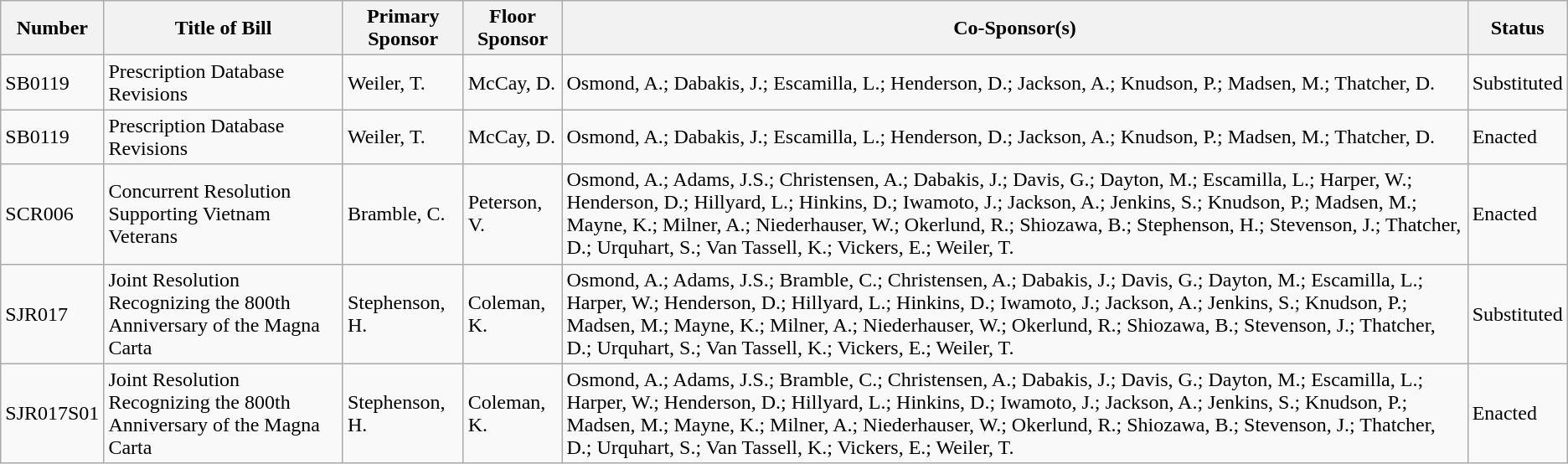<table class="wikitable">
<tr>
<th>Number</th>
<th>Title of Bill</th>
<th>Primary Sponsor</th>
<th>Floor Sponsor</th>
<th>Co-Sponsor(s)</th>
<th>Status</th>
</tr>
<tr>
<td>SB0119</td>
<td>Prescription Database Revisions</td>
<td>Weiler, T.</td>
<td>McCay, D.</td>
<td>Osmond, A.; Dabakis, J.; Escamilla, L.; Henderson, D.; Jackson, A.; Knudson, P.; Madsen, M.; Thatcher, D.</td>
<td>Substituted</td>
</tr>
<tr>
<td>SB0119</td>
<td>Prescription Database Revisions</td>
<td>Weiler, T.</td>
<td>McCay, D.</td>
<td>Osmond, A.; Dabakis, J.; Escamilla, L.; Henderson, D.; Jackson, A.; Knudson, P.; Madsen, M.; Thatcher, D.</td>
<td>Enacted</td>
</tr>
<tr>
<td>SCR006</td>
<td>Concurrent Resolution Supporting Vietnam Veterans</td>
<td>Bramble, C.</td>
<td>Peterson, V.</td>
<td>Osmond, A.; Adams, J.S.; Christensen, A.; Dabakis, J.; Davis, G.; Dayton, M.; Escamilla, L.; Harper, W.; Henderson, D.; Hillyard, L.; Hinkins, D.; Iwamoto, J.; Jackson, A.; Jenkins, S.; Knudson, P.; Madsen, M.; Mayne, K.; Milner, A.; Niederhauser, W.; Okerlund, R.; Shiozawa, B.; Stephenson, H.; Stevenson, J.; Thatcher, D.; Urquhart, S.; Van Tassell, K.; Vickers, E.; Weiler, T.</td>
<td>Enacted</td>
</tr>
<tr>
<td>SJR017</td>
<td>Joint Resolution Recognizing the 800th Anniversary of the Magna Carta</td>
<td>Stephenson, H.</td>
<td>Coleman, K.</td>
<td>Osmond, A.; Adams, J.S.; Bramble, C.; Christensen, A.; Dabakis, J.; Davis, G.; Dayton, M.; Escamilla, L.; Harper, W.; Henderson, D.; Hillyard, L.; Hinkins, D.; Iwamoto, J.; Jackson, A.; Jenkins, S.; Knudson, P.; Madsen, M.; Mayne, K.; Milner, A.; Niederhauser, W.; Okerlund, R.; Shiozawa, B.; Stevenson, J.; Thatcher, D.; Urquhart, S.; Van Tassell, K.; Vickers, E.; Weiler, T.</td>
<td>Substituted</td>
</tr>
<tr>
<td>SJR017S01</td>
<td>Joint Resolution Recognizing the 800th Anniversary of the Magna Carta</td>
<td>Stephenson, H.</td>
<td>Coleman, K.</td>
<td>Osmond, A.; Adams, J.S.; Bramble, C.; Christensen, A.; Dabakis, J.; Davis, G.; Dayton, M.; Escamilla, L.; Harper, W.; Henderson, D.; Hillyard, L.; Hinkins, D.; Iwamoto, J.; Jackson, A.; Jenkins, S.; Knudson, P.; Madsen, M.; Mayne, K.; Milner, A.; Niederhauser, W.; Okerlund, R.; Shiozawa, B.; Stevenson, J.; Thatcher, D.; Urquhart, S.; Van Tassell, K.; Vickers, E.; Weiler, T.</td>
<td>Enacted</td>
</tr>
</table>
